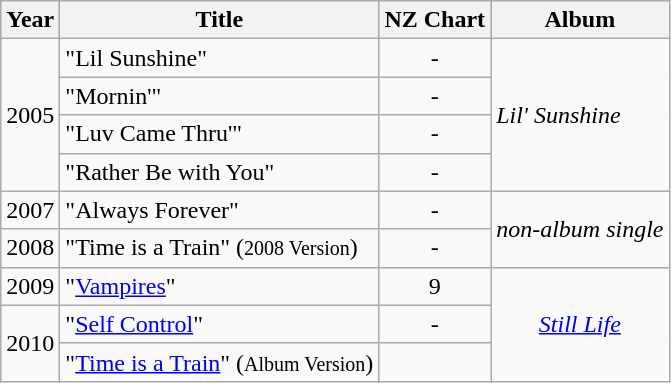<table class="wikitable" border="1">
<tr>
<th>Year</th>
<th>Title</th>
<th>NZ Chart</th>
<th>Album</th>
</tr>
<tr>
<td rowspan="4">2005</td>
<td>"Lil Sunshine"</td>
<td align="center">-</td>
<td rowspan="4"><em>Lil' Sunshine</em></td>
</tr>
<tr>
<td>"Mornin'"</td>
<td align="center">-</td>
</tr>
<tr>
<td>"Luv Came Thru'"</td>
<td align="center">-</td>
</tr>
<tr>
<td>"Rather Be with You"</td>
<td align="center">-</td>
</tr>
<tr>
<td rowspan="1">2007</td>
<td>"Always Forever"</td>
<td align="center">-</td>
<td align="center" rowspan="2"><em>non-album single</em></td>
</tr>
<tr>
<td rowspan="1">2008</td>
<td>"Time is a Train" (<small>2008 Version</small>)</td>
<td align="center">-</td>
</tr>
<tr>
<td rowspan="1">2009</td>
<td>"<a href='#'>Vampires</a>"</td>
<td align="center">9</td>
<td align="center" rowspan="4"><em><a href='#'>Still Life</a></em></td>
</tr>
<tr>
<td rowspan="2">2010</td>
<td>"<a href='#'>Self Control</a>"</td>
<td align="center">-</td>
</tr>
<tr>
<td>"<a href='#'>Time is a Train</a>" (<small>Album Version</small>)</td>
<td align="center"></td>
</tr>
</table>
